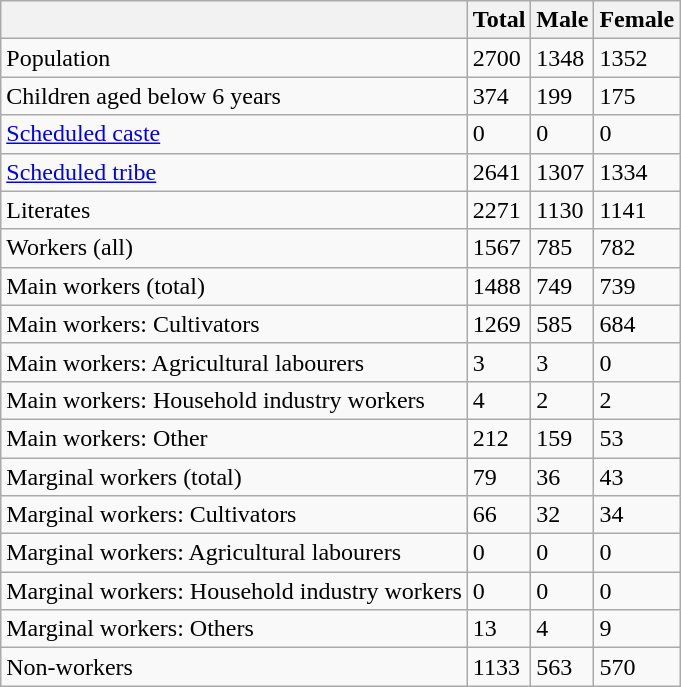<table class="wikitable sortable">
<tr>
<th></th>
<th>Total</th>
<th>Male</th>
<th>Female</th>
</tr>
<tr>
<td>Population</td>
<td>2700</td>
<td>1348</td>
<td>1352</td>
</tr>
<tr>
<td>Children aged below 6 years</td>
<td>374</td>
<td>199</td>
<td>175</td>
</tr>
<tr>
<td><a href='#'>Scheduled caste</a></td>
<td>0</td>
<td>0</td>
<td>0</td>
</tr>
<tr>
<td><a href='#'>Scheduled tribe</a></td>
<td>2641</td>
<td>1307</td>
<td>1334</td>
</tr>
<tr>
<td>Literates</td>
<td>2271</td>
<td>1130</td>
<td>1141</td>
</tr>
<tr>
<td>Workers (all)</td>
<td>1567</td>
<td>785</td>
<td>782</td>
</tr>
<tr>
<td>Main workers (total)</td>
<td>1488</td>
<td>749</td>
<td>739</td>
</tr>
<tr>
<td>Main workers: Cultivators</td>
<td>1269</td>
<td>585</td>
<td>684</td>
</tr>
<tr>
<td>Main workers: Agricultural labourers</td>
<td>3</td>
<td>3</td>
<td>0</td>
</tr>
<tr>
<td>Main workers: Household industry workers</td>
<td>4</td>
<td>2</td>
<td>2</td>
</tr>
<tr>
<td>Main workers: Other</td>
<td>212</td>
<td>159</td>
<td>53</td>
</tr>
<tr>
<td>Marginal workers (total)</td>
<td>79</td>
<td>36</td>
<td>43</td>
</tr>
<tr>
<td>Marginal workers: Cultivators</td>
<td>66</td>
<td>32</td>
<td>34</td>
</tr>
<tr>
<td>Marginal workers: Agricultural labourers</td>
<td>0</td>
<td>0</td>
<td>0</td>
</tr>
<tr>
<td>Marginal workers: Household industry workers</td>
<td>0</td>
<td>0</td>
<td>0</td>
</tr>
<tr>
<td>Marginal workers: Others</td>
<td>13</td>
<td>4</td>
<td>9</td>
</tr>
<tr>
<td>Non-workers</td>
<td>1133</td>
<td>563</td>
<td>570</td>
</tr>
</table>
